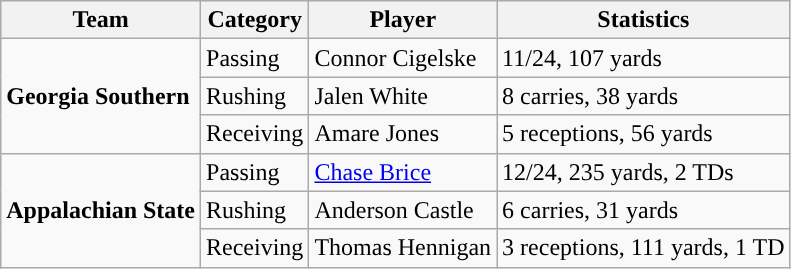<table class="wikitable" style="float: left;">
<tr>
<th>Team</th>
<th>Category</th>
<th>Player</th>
<th>Statistics</th>
</tr>
<tr>
<td rowspan=3><strong>Georgia Southern</strong></td>
<td>Passing</td>
<td>Connor Cigelske</td>
<td>11/24, 107 yards</td>
</tr>
<tr>
<td>Rushing</td>
<td>Jalen White</td>
<td>8 carries, 38 yards</td>
</tr>
<tr>
<td>Receiving</td>
<td>Amare Jones</td>
<td>5 receptions, 56 yards</td>
</tr>
<tr>
<td rowspan=3><strong>Appalachian State</strong></td>
<td>Passing</td>
<td><a href='#'>Chase Brice</a></td>
<td>12/24, 235 yards, 2 TDs</td>
</tr>
<tr>
<td>Rushing</td>
<td>Anderson Castle</td>
<td>6 carries, 31 yards</td>
</tr>
<tr>
<td>Receiving</td>
<td>Thomas Hennigan</td>
<td>3 receptions, 111 yards, 1 TD</td>
</tr>
</table>
